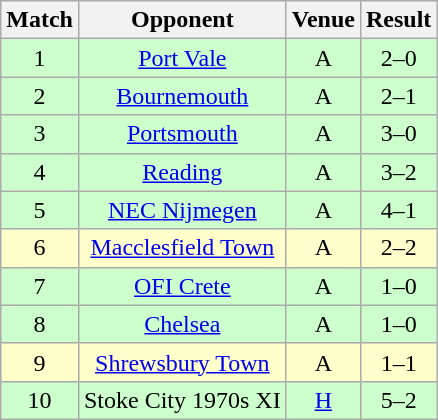<table class="wikitable" style="font-size:100%; text-align:center">
<tr>
<th>Match</th>
<th>Opponent</th>
<th>Venue</th>
<th>Result</th>
</tr>
<tr style="background: #CCFFCC;">
<td align="center">1</td>
<td><a href='#'>Port Vale</a></td>
<td>A</td>
<td>2–0</td>
</tr>
<tr style="background: #CCFFCC;">
<td align="center">2</td>
<td><a href='#'>Bournemouth</a></td>
<td>A</td>
<td>2–1</td>
</tr>
<tr style="background: #CCFFCC;">
<td align="center">3</td>
<td><a href='#'>Portsmouth</a></td>
<td>A</td>
<td>3–0</td>
</tr>
<tr style="background: #CCFFCC;">
<td align="center">4</td>
<td><a href='#'>Reading</a></td>
<td>A</td>
<td>3–2</td>
</tr>
<tr style="background: #CCFFCC;">
<td align="center">5</td>
<td><a href='#'>NEC Nijmegen</a></td>
<td>A</td>
<td>4–1</td>
</tr>
<tr style="background: #FFFFCC;">
<td align="center">6</td>
<td><a href='#'>Macclesfield Town</a></td>
<td>A</td>
<td>2–2</td>
</tr>
<tr style="background: #CCFFCC;">
<td align="center">7</td>
<td><a href='#'>OFI Crete</a></td>
<td>A</td>
<td>1–0</td>
</tr>
<tr style="background: #CCFFCC;">
<td align="center">8</td>
<td><a href='#'>Chelsea</a></td>
<td>A</td>
<td>1–0</td>
</tr>
<tr style="background: #FFFFCC;">
<td align="center">9</td>
<td><a href='#'>Shrewsbury Town</a></td>
<td>A</td>
<td>1–1</td>
</tr>
<tr style="background: #CCFFCC;">
<td align="center">10</td>
<td>Stoke City 1970s XI</td>
<td><a href='#'>H</a></td>
<td>5–2</td>
</tr>
</table>
